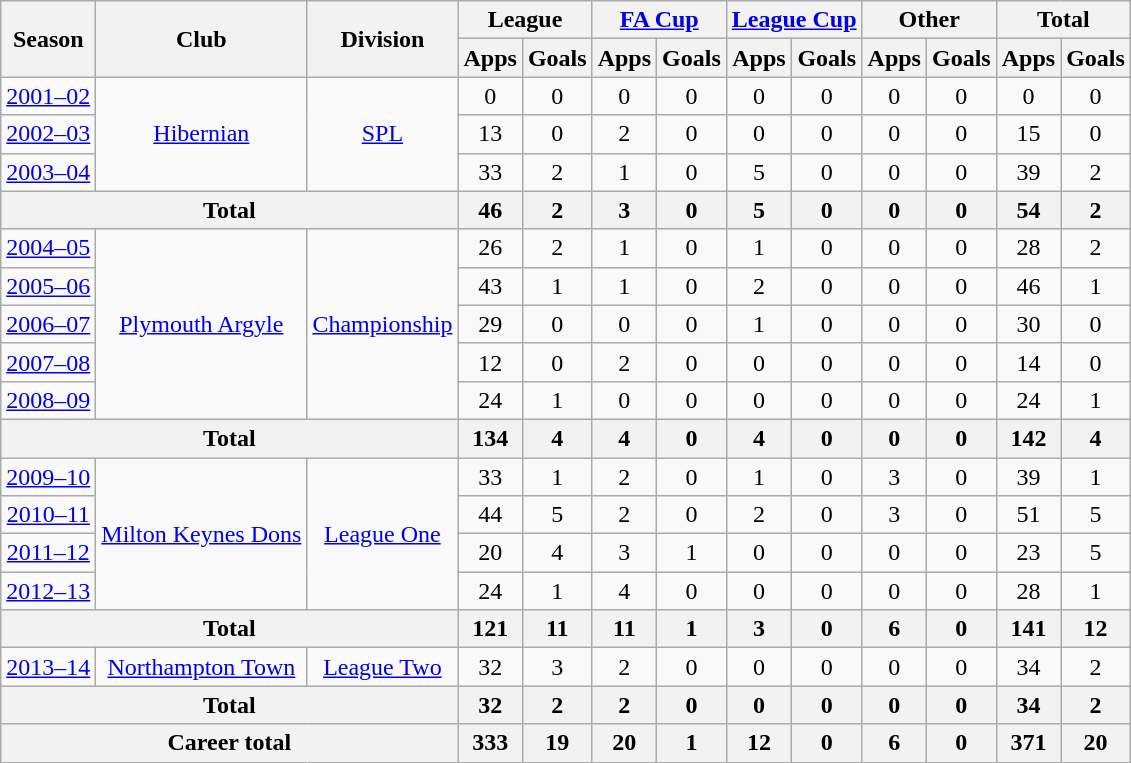<table class="wikitable" style="text-align:center;">
<tr>
<th rowspan="2">Season</th>
<th rowspan="2">Club</th>
<th rowspan="2">Division</th>
<th colspan="2">League</th>
<th colspan="2"><a href='#'>FA Cup</a></th>
<th colspan="2"><a href='#'>League Cup</a></th>
<th colspan="2">Other</th>
<th colspan="2">Total</th>
</tr>
<tr>
<th>Apps</th>
<th>Goals</th>
<th>Apps</th>
<th>Goals</th>
<th>Apps</th>
<th>Goals</th>
<th>Apps</th>
<th>Goals</th>
<th>Apps</th>
<th>Goals</th>
</tr>
<tr>
<td><a href='#'>2001–02</a></td>
<td rowspan="3"><a href='#'>Hibernian</a></td>
<td rowspan="3"><a href='#'>SPL</a></td>
<td>0</td>
<td>0</td>
<td>0</td>
<td>0</td>
<td>0</td>
<td>0</td>
<td>0</td>
<td>0</td>
<td>0</td>
<td>0</td>
</tr>
<tr>
<td><a href='#'>2002–03</a></td>
<td>13</td>
<td>0</td>
<td>2</td>
<td>0</td>
<td>0</td>
<td>0</td>
<td>0</td>
<td>0</td>
<td>15</td>
<td>0</td>
</tr>
<tr>
<td><a href='#'>2003–04</a></td>
<td>33</td>
<td>2</td>
<td>1</td>
<td>0</td>
<td>5</td>
<td>0</td>
<td>0</td>
<td>0</td>
<td>39</td>
<td>2</td>
</tr>
<tr>
<th colspan="3">Total</th>
<th>46</th>
<th>2</th>
<th>3</th>
<th>0</th>
<th>5</th>
<th>0</th>
<th>0</th>
<th>0</th>
<th>54</th>
<th>2</th>
</tr>
<tr>
<td><a href='#'>2004–05</a></td>
<td rowspan="5"><a href='#'>Plymouth Argyle</a></td>
<td rowspan="5"><a href='#'>Championship</a></td>
<td>26</td>
<td>2</td>
<td>1</td>
<td>0</td>
<td>1</td>
<td>0</td>
<td>0</td>
<td>0</td>
<td>28</td>
<td>2</td>
</tr>
<tr>
<td><a href='#'>2005–06</a></td>
<td>43</td>
<td>1</td>
<td>1</td>
<td>0</td>
<td>2</td>
<td>0</td>
<td>0</td>
<td>0</td>
<td>46</td>
<td>1</td>
</tr>
<tr>
<td><a href='#'>2006–07</a></td>
<td>29</td>
<td>0</td>
<td>0</td>
<td>0</td>
<td>1</td>
<td>0</td>
<td>0</td>
<td>0</td>
<td>30</td>
<td>0</td>
</tr>
<tr>
<td><a href='#'>2007–08</a></td>
<td>12</td>
<td>0</td>
<td>2</td>
<td>0</td>
<td>0</td>
<td>0</td>
<td>0</td>
<td>0</td>
<td>14</td>
<td>0</td>
</tr>
<tr>
<td><a href='#'>2008–09</a></td>
<td>24</td>
<td>1</td>
<td>0</td>
<td>0</td>
<td>0</td>
<td>0</td>
<td>0</td>
<td>0</td>
<td>24</td>
<td>1</td>
</tr>
<tr>
<th colspan="3">Total</th>
<th>134</th>
<th>4</th>
<th>4</th>
<th>0</th>
<th>4</th>
<th>0</th>
<th>0</th>
<th>0</th>
<th>142</th>
<th>4</th>
</tr>
<tr>
<td><a href='#'>2009–10</a></td>
<td rowspan="4"><a href='#'>Milton Keynes Dons</a></td>
<td rowspan="4"><a href='#'>League One</a></td>
<td>33</td>
<td>1</td>
<td>2</td>
<td>0</td>
<td>1</td>
<td>0</td>
<td>3</td>
<td>0</td>
<td>39</td>
<td>1</td>
</tr>
<tr>
<td><a href='#'>2010–11</a></td>
<td>44</td>
<td>5</td>
<td>2</td>
<td>0</td>
<td>2</td>
<td>0</td>
<td>3</td>
<td>0</td>
<td>51</td>
<td>5</td>
</tr>
<tr>
<td><a href='#'>2011–12</a></td>
<td>20</td>
<td>4</td>
<td>3</td>
<td>1</td>
<td>0</td>
<td>0</td>
<td>0</td>
<td>0</td>
<td>23</td>
<td>5</td>
</tr>
<tr>
<td><a href='#'>2012–13</a></td>
<td>24</td>
<td>1</td>
<td>4</td>
<td>0</td>
<td>0</td>
<td>0</td>
<td>0</td>
<td>0</td>
<td>28</td>
<td>1</td>
</tr>
<tr>
<th colspan="3">Total</th>
<th>121</th>
<th>11</th>
<th>11</th>
<th>1</th>
<th>3</th>
<th>0</th>
<th>6</th>
<th>0</th>
<th>141</th>
<th>12</th>
</tr>
<tr>
<td><a href='#'>2013–14</a></td>
<td><a href='#'>Northampton Town</a></td>
<td><a href='#'>League Two</a></td>
<td>32</td>
<td>3</td>
<td>2</td>
<td>0</td>
<td>0</td>
<td>0</td>
<td>0</td>
<td>0</td>
<td>34</td>
<td>2</td>
</tr>
<tr>
<th colspan="3">Total</th>
<th>32</th>
<th>2</th>
<th>2</th>
<th>0</th>
<th>0</th>
<th>0</th>
<th>0</th>
<th>0</th>
<th>34</th>
<th>2</th>
</tr>
<tr>
<th colspan="3">Career total</th>
<th>333</th>
<th>19</th>
<th>20</th>
<th>1</th>
<th>12</th>
<th>0</th>
<th>6</th>
<th>0</th>
<th>371</th>
<th>20</th>
</tr>
</table>
